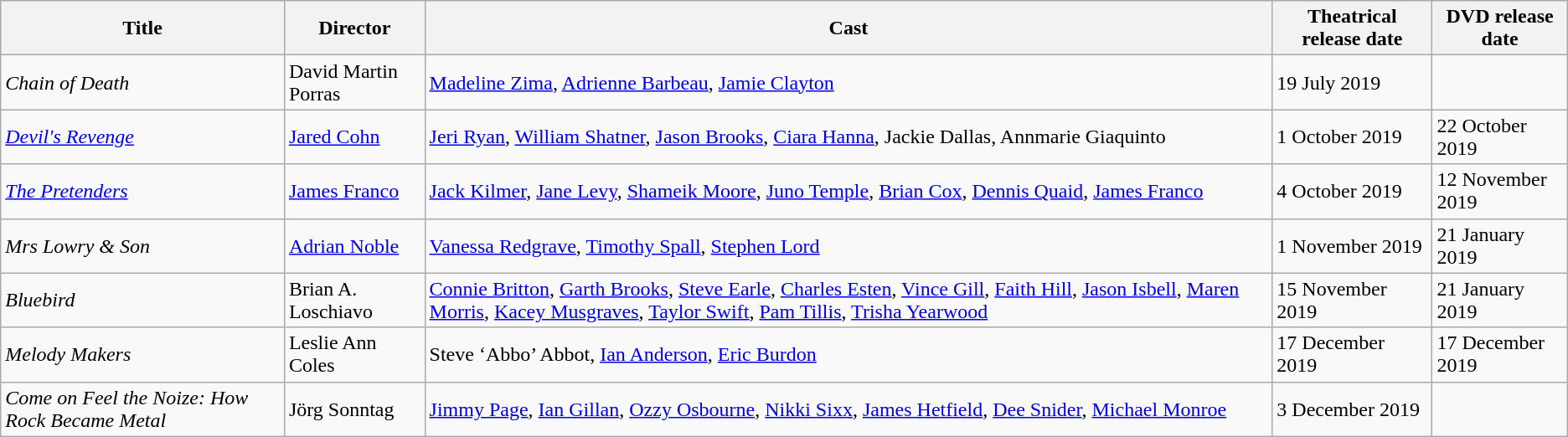<table class="wikitable">
<tr>
<th>Title</th>
<th>Director</th>
<th>Cast</th>
<th>Theatrical release date</th>
<th>DVD release date</th>
</tr>
<tr>
<td><em>Chain of Death</em></td>
<td>David Martin Porras</td>
<td><a href='#'>Madeline Zima</a>, <a href='#'>Adrienne Barbeau</a>, <a href='#'>Jamie Clayton</a></td>
<td>19 July 2019</td>
<td></td>
</tr>
<tr>
<td><em><a href='#'>Devil's Revenge</a></em></td>
<td><a href='#'>Jared Cohn</a></td>
<td><a href='#'>Jeri Ryan</a>, <a href='#'>William Shatner</a>, <a href='#'>Jason Brooks</a>, <a href='#'>Ciara Hanna</a>, Jackie Dallas, Annmarie Giaquinto</td>
<td>1 October 2019</td>
<td>22 October 2019</td>
</tr>
<tr>
<td><em><a href='#'>The Pretenders</a></em></td>
<td><a href='#'>James Franco</a></td>
<td><a href='#'>Jack Kilmer</a>, <a href='#'>Jane Levy</a>, <a href='#'>Shameik Moore</a>, <a href='#'>Juno Temple</a>, <a href='#'>Brian Cox</a>, <a href='#'>Dennis Quaid</a>, <a href='#'>James Franco</a></td>
<td>4 October 2019</td>
<td>12 November 2019</td>
</tr>
<tr>
<td><em>Mrs Lowry & Son</em></td>
<td><a href='#'>Adrian Noble</a></td>
<td><a href='#'>Vanessa Redgrave</a>, <a href='#'>Timothy Spall</a>, <a href='#'>Stephen Lord</a></td>
<td>1 November 2019</td>
<td>21 January 2019</td>
</tr>
<tr>
<td><em>Bluebird</em></td>
<td>Brian A. Loschiavo</td>
<td><a href='#'>Connie Britton</a>, <a href='#'>Garth Brooks</a>, <a href='#'>Steve Earle</a>, <a href='#'>Charles Esten</a>, <a href='#'>Vince Gill</a>, <a href='#'>Faith Hill</a>, <a href='#'>Jason Isbell</a>, <a href='#'>Maren Morris</a>, <a href='#'>Kacey Musgraves</a>, <a href='#'>Taylor Swift</a>, <a href='#'>Pam Tillis</a>, <a href='#'>Trisha Yearwood</a></td>
<td>15 November 2019</td>
<td>21 January 2019</td>
</tr>
<tr>
<td><em>Melody Makers</em></td>
<td>Leslie Ann Coles</td>
<td>Steve ‘Abbo’ Abbot, <a href='#'>Ian Anderson</a>, <a href='#'>Eric Burdon</a></td>
<td>17 December 2019</td>
<td>17 December 2019</td>
</tr>
<tr>
<td><em>Come on Feel the Noize: How Rock Became Metal</em></td>
<td>Jörg Sonntag</td>
<td><a href='#'>Jimmy Page</a>, <a href='#'>Ian Gillan</a>, <a href='#'>Ozzy Osbourne</a>, <a href='#'>Nikki Sixx</a>, <a href='#'>James Hetfield</a>, <a href='#'>Dee Snider</a>, <a href='#'>Michael Monroe</a></td>
<td>3 December 2019</td>
<td></td>
</tr>
</table>
